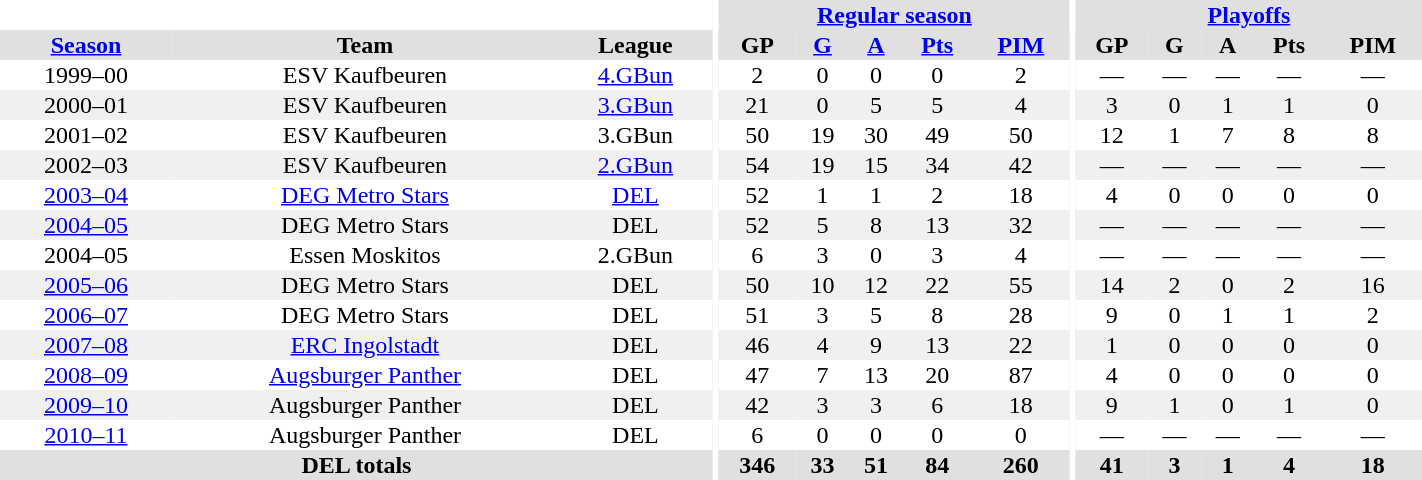<table border="0" cellpadding="1" cellspacing="0" style="text-align:center; width:75%">
<tr bgcolor="#e0e0e0">
<th colspan="3" bgcolor="#ffffff"></th>
<th rowspan="99" bgcolor="#ffffff"></th>
<th colspan="5"><a href='#'>Regular season</a></th>
<th rowspan="99" bgcolor="#ffffff"></th>
<th colspan="5"><a href='#'>Playoffs</a></th>
</tr>
<tr bgcolor="#e0e0e0">
<th><a href='#'>Season</a></th>
<th>Team</th>
<th>League</th>
<th>GP</th>
<th><a href='#'>G</a></th>
<th><a href='#'>A</a></th>
<th><a href='#'>Pts</a></th>
<th><a href='#'>PIM</a></th>
<th>GP</th>
<th>G</th>
<th>A</th>
<th>Pts</th>
<th>PIM</th>
</tr>
<tr ALIGN="center">
<td>1999–00</td>
<td>ESV Kaufbeuren</td>
<td><a href='#'>4.GBun</a></td>
<td>2</td>
<td>0</td>
<td>0</td>
<td>0</td>
<td>2</td>
<td>—</td>
<td>—</td>
<td>—</td>
<td>—</td>
<td>—</td>
</tr>
<tr ALIGN="center" bgcolor="#f0f0f0">
<td>2000–01</td>
<td>ESV Kaufbeuren</td>
<td><a href='#'>3.GBun</a></td>
<td>21</td>
<td>0</td>
<td>5</td>
<td>5</td>
<td>4</td>
<td>3</td>
<td>0</td>
<td>1</td>
<td>1</td>
<td>0</td>
</tr>
<tr ALIGN="center">
<td>2001–02</td>
<td>ESV Kaufbeuren</td>
<td>3.GBun</td>
<td>50</td>
<td>19</td>
<td>30</td>
<td>49</td>
<td>50</td>
<td>12</td>
<td>1</td>
<td>7</td>
<td>8</td>
<td>8</td>
</tr>
<tr ALIGN="center" bgcolor="#f0f0f0">
<td>2002–03</td>
<td>ESV Kaufbeuren</td>
<td><a href='#'>2.GBun</a></td>
<td>54</td>
<td>19</td>
<td>15</td>
<td>34</td>
<td>42</td>
<td>—</td>
<td>—</td>
<td>—</td>
<td>—</td>
<td>—</td>
</tr>
<tr ALIGN="center">
<td><a href='#'>2003–04</a></td>
<td><a href='#'>DEG Metro Stars</a></td>
<td><a href='#'>DEL</a></td>
<td>52</td>
<td>1</td>
<td>1</td>
<td>2</td>
<td>18</td>
<td>4</td>
<td>0</td>
<td>0</td>
<td>0</td>
<td>0</td>
</tr>
<tr ALIGN="center" bgcolor="#f0f0f0">
<td><a href='#'>2004–05</a></td>
<td>DEG Metro Stars</td>
<td>DEL</td>
<td>52</td>
<td>5</td>
<td>8</td>
<td>13</td>
<td>32</td>
<td>—</td>
<td>—</td>
<td>—</td>
<td>—</td>
<td>—</td>
</tr>
<tr ALIGN="center">
<td>2004–05</td>
<td>Essen Moskitos</td>
<td>2.GBun</td>
<td>6</td>
<td>3</td>
<td>0</td>
<td>3</td>
<td>4</td>
<td>—</td>
<td>—</td>
<td>—</td>
<td>—</td>
<td>—</td>
</tr>
<tr ALIGN="center" bgcolor="#f0f0f0">
<td><a href='#'>2005–06</a></td>
<td>DEG Metro Stars</td>
<td>DEL</td>
<td>50</td>
<td>10</td>
<td>12</td>
<td>22</td>
<td>55</td>
<td>14</td>
<td>2</td>
<td>0</td>
<td>2</td>
<td>16</td>
</tr>
<tr ALIGN="center">
<td><a href='#'>2006–07</a></td>
<td>DEG Metro Stars</td>
<td>DEL</td>
<td>51</td>
<td>3</td>
<td>5</td>
<td>8</td>
<td>28</td>
<td>9</td>
<td>0</td>
<td>1</td>
<td>1</td>
<td>2</td>
</tr>
<tr ALIGN="center" bgcolor="#f0f0f0">
<td><a href='#'>2007–08</a></td>
<td><a href='#'>ERC Ingolstadt</a></td>
<td>DEL</td>
<td>46</td>
<td>4</td>
<td>9</td>
<td>13</td>
<td>22</td>
<td>1</td>
<td>0</td>
<td>0</td>
<td>0</td>
<td>0</td>
</tr>
<tr ALIGN="center">
<td><a href='#'>2008–09</a></td>
<td><a href='#'>Augsburger Panther</a></td>
<td>DEL</td>
<td>47</td>
<td>7</td>
<td>13</td>
<td>20</td>
<td>87</td>
<td>4</td>
<td>0</td>
<td>0</td>
<td>0</td>
<td>0</td>
</tr>
<tr ALIGN="center" bgcolor="#f0f0f0">
<td><a href='#'>2009–10</a></td>
<td>Augsburger Panther</td>
<td>DEL</td>
<td>42</td>
<td>3</td>
<td>3</td>
<td>6</td>
<td>18</td>
<td>9</td>
<td>1</td>
<td>0</td>
<td>1</td>
<td>0</td>
</tr>
<tr ALIGN="center">
<td><a href='#'>2010–11</a></td>
<td>Augsburger Panther</td>
<td>DEL</td>
<td>6</td>
<td>0</td>
<td>0</td>
<td>0</td>
<td>0</td>
<td>—</td>
<td>—</td>
<td>—</td>
<td>—</td>
<td>—</td>
</tr>
<tr bgcolor="#e0e0e0">
<th colspan="3">DEL totals</th>
<th>346</th>
<th>33</th>
<th>51</th>
<th>84</th>
<th>260</th>
<th>41</th>
<th>3</th>
<th>1</th>
<th>4</th>
<th>18</th>
</tr>
</table>
